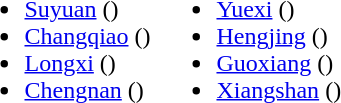<table>
<tr>
<td valign="top"><br><ul><li><a href='#'>Suyuan</a> ()</li><li><a href='#'>Changqiao</a> ()</li><li><a href='#'>Longxi</a> ()</li><li><a href='#'>Chengnan</a> ()</li></ul></td>
<td valign="top"><br><ul><li><a href='#'>Yuexi</a> ()</li><li><a href='#'>Hengjing</a> ()</li><li><a href='#'>Guoxiang</a> ()</li><li><a href='#'>Xiangshan</a> ()</li></ul></td>
</tr>
</table>
